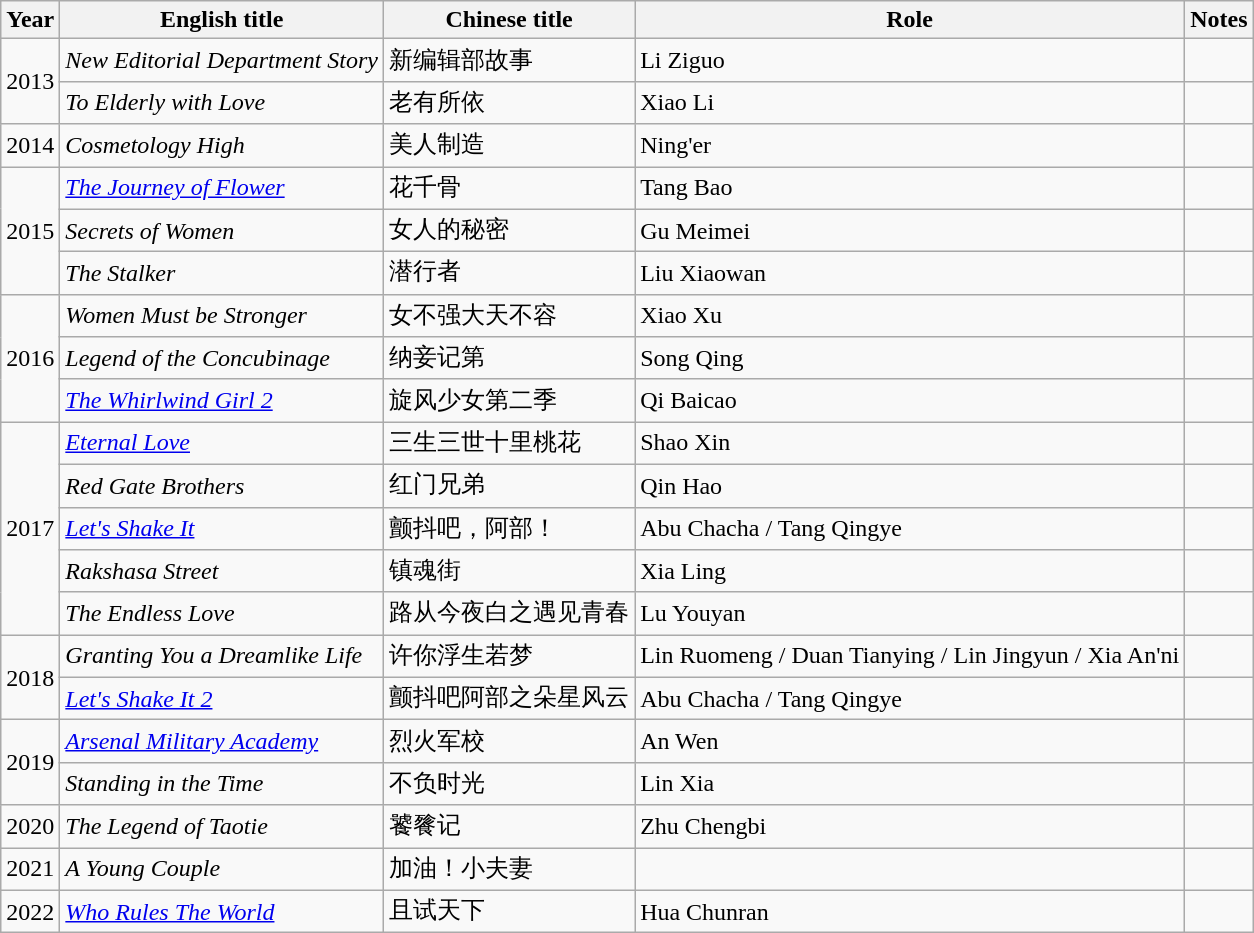<table class="wikitable sortable">
<tr>
<th>Year</th>
<th>English title</th>
<th>Chinese title</th>
<th>Role</th>
<th class="unsortable">Notes</th>
</tr>
<tr>
<td rowspan=2>2013</td>
<td><em>	New Editorial Department Story	</em></td>
<td>新编辑部故事</td>
<td>Li Ziguo</td>
<td></td>
</tr>
<tr>
<td><em>To Elderly with Love</em></td>
<td>老有所依</td>
<td>Xiao Li</td>
<td></td>
</tr>
<tr>
<td>2014</td>
<td><em>Cosmetology High</em></td>
<td>美人制造</td>
<td>Ning'er</td>
<td></td>
</tr>
<tr>
<td rowspan=3>2015</td>
<td><em><a href='#'>The Journey of Flower</a></em></td>
<td>花千骨</td>
<td>Tang Bao</td>
<td></td>
</tr>
<tr>
<td><em>Secrets of Women</em></td>
<td>女人的秘密</td>
<td>Gu Meimei</td>
<td></td>
</tr>
<tr>
<td><em>The Stalker</em></td>
<td>潜行者</td>
<td>Liu Xiaowan</td>
<td></td>
</tr>
<tr>
<td rowspan=3>2016</td>
<td><em>Women Must be Stronger</em></td>
<td>女不强大天不容</td>
<td>Xiao Xu</td>
<td></td>
</tr>
<tr>
<td><em>Legend of the Concubinage</em></td>
<td>纳妾记第</td>
<td>Song Qing</td>
<td></td>
</tr>
<tr>
<td><em><a href='#'>The Whirlwind Girl 2</a></em></td>
<td>旋风少女第二季</td>
<td>Qi Baicao</td>
<td></td>
</tr>
<tr>
<td rowspan=5>2017</td>
<td><em><a href='#'>Eternal Love</a></em></td>
<td>三生三世十里桃花</td>
<td>Shao Xin</td>
<td></td>
</tr>
<tr>
<td><em>Red Gate Brothers</em></td>
<td>红门兄弟</td>
<td>Qin Hao</td>
<td></td>
</tr>
<tr>
<td><em><a href='#'>Let's Shake It</a></em></td>
<td>颤抖吧，阿部！</td>
<td>Abu Chacha / Tang Qingye</td>
<td></td>
</tr>
<tr>
<td><em>Rakshasa Street</em></td>
<td>镇魂街</td>
<td>Xia Ling</td>
<td></td>
</tr>
<tr>
<td><em>The Endless Love</em></td>
<td>路从今夜白之遇见青春</td>
<td>Lu Youyan</td>
<td></td>
</tr>
<tr>
<td rowspan=2>2018</td>
<td><em>Granting You a Dreamlike Life</em></td>
<td>许你浮生若梦</td>
<td>Lin Ruomeng / Duan Tianying / Lin Jingyun / Xia An'ni</td>
<td></td>
</tr>
<tr>
<td><em><a href='#'>Let's Shake It 2</a></em></td>
<td>颤抖吧阿部之朵星风云</td>
<td>Abu Chacha / Tang Qingye</td>
<td></td>
</tr>
<tr>
<td rowspan=2>2019</td>
<td><em><a href='#'>Arsenal Military Academy</a> </em></td>
<td>烈火军校</td>
<td>An Wen</td>
<td></td>
</tr>
<tr>
<td><em>Standing in the Time</em></td>
<td>不负时光</td>
<td>Lin Xia</td>
<td></td>
</tr>
<tr>
<td>2020</td>
<td><em>The Legend of Taotie</em></td>
<td>饕餮记</td>
<td>Zhu Chengbi</td>
<td></td>
</tr>
<tr>
<td>2021</td>
<td><em>A Young Couple</em></td>
<td>加油！小夫妻</td>
<td></td>
<td></td>
</tr>
<tr>
<td>2022</td>
<td><em><a href='#'>Who Rules The World</a></em></td>
<td>且试天下</td>
<td>Hua Chunran</td>
<td></td>
</tr>
</table>
